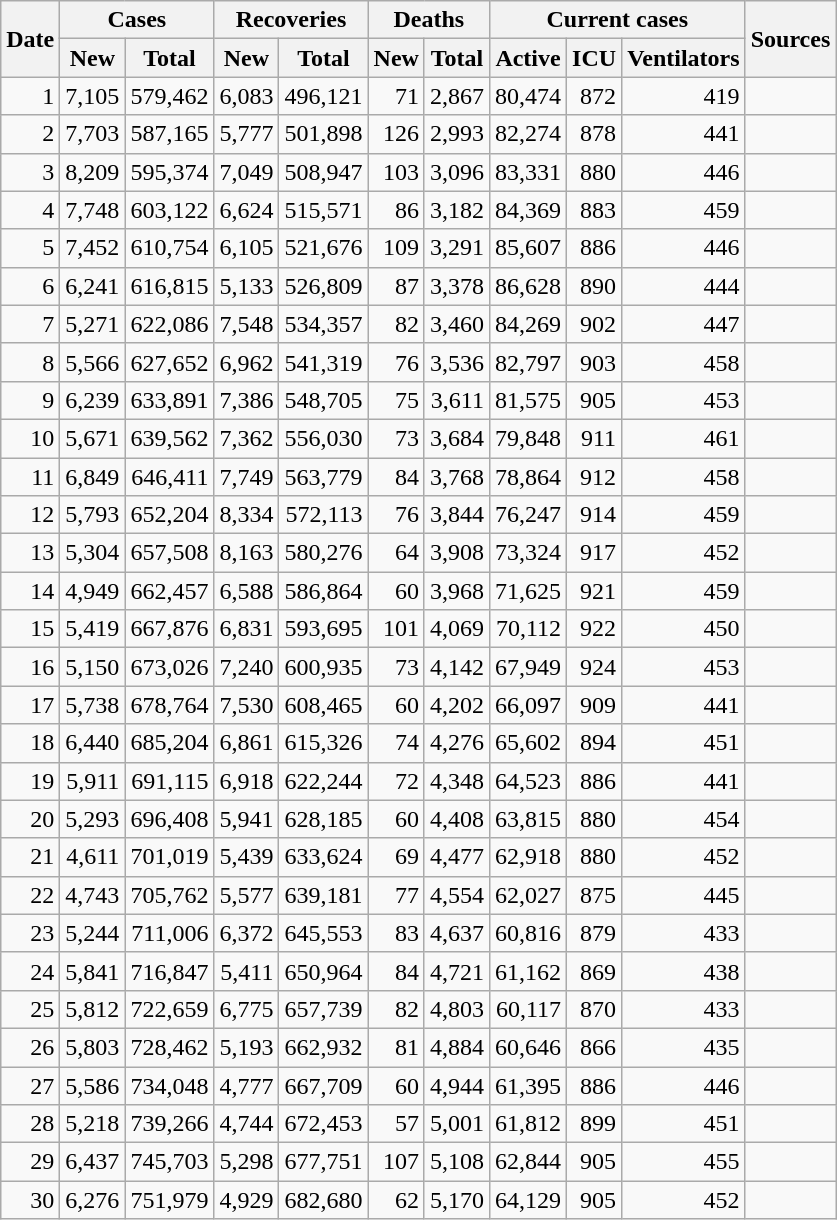<table class="wikitable sortable mw-collapsible mw-collapsed sticky-header-multi sort-under" style="text-align:right;">
<tr>
<th rowspan=2>Date</th>
<th colspan=2>Cases</th>
<th colspan=2>Recoveries</th>
<th colspan=2>Deaths</th>
<th colspan=3>Current cases</th>
<th rowspan=2 class="unsortable">Sources</th>
</tr>
<tr>
<th>New</th>
<th>Total</th>
<th>New</th>
<th>Total</th>
<th>New</th>
<th>Total</th>
<th>Active</th>
<th>ICU</th>
<th>Ventilators</th>
</tr>
<tr>
<td>1</td>
<td>7,105</td>
<td>579,462</td>
<td>6,083</td>
<td>496,121</td>
<td>71</td>
<td>2,867</td>
<td>80,474</td>
<td>872</td>
<td>419</td>
<td></td>
</tr>
<tr>
<td>2</td>
<td>7,703</td>
<td>587,165</td>
<td>5,777</td>
<td>501,898</td>
<td>126</td>
<td>2,993</td>
<td>82,274</td>
<td>878</td>
<td>441</td>
<td></td>
</tr>
<tr>
<td>3</td>
<td>8,209</td>
<td>595,374</td>
<td>7,049</td>
<td>508,947</td>
<td>103</td>
<td>3,096</td>
<td>83,331</td>
<td>880</td>
<td>446</td>
<td></td>
</tr>
<tr>
<td>4</td>
<td>7,748</td>
<td>603,122</td>
<td>6,624</td>
<td>515,571</td>
<td>86</td>
<td>3,182</td>
<td>84,369</td>
<td>883</td>
<td>459</td>
<td></td>
</tr>
<tr>
<td>5</td>
<td>7,452</td>
<td>610,754</td>
<td>6,105</td>
<td>521,676</td>
<td>109</td>
<td>3,291</td>
<td>85,607</td>
<td>886</td>
<td>446</td>
<td></td>
</tr>
<tr>
<td>6</td>
<td>6,241</td>
<td>616,815</td>
<td>5,133</td>
<td>526,809</td>
<td>87</td>
<td>3,378</td>
<td>86,628</td>
<td>890</td>
<td>444</td>
<td></td>
</tr>
<tr>
<td>7</td>
<td>5,271</td>
<td>622,086</td>
<td>7,548</td>
<td>534,357</td>
<td>82</td>
<td>3,460</td>
<td>84,269</td>
<td>902</td>
<td>447</td>
<td></td>
</tr>
<tr>
<td>8</td>
<td>5,566</td>
<td>627,652</td>
<td>6,962</td>
<td>541,319</td>
<td>76</td>
<td>3,536</td>
<td>82,797</td>
<td>903</td>
<td>458</td>
<td></td>
</tr>
<tr>
<td>9</td>
<td>6,239</td>
<td>633,891</td>
<td>7,386</td>
<td>548,705</td>
<td>75</td>
<td>3,611</td>
<td>81,575</td>
<td>905</td>
<td>453</td>
<td></td>
</tr>
<tr>
<td>10</td>
<td>5,671</td>
<td>639,562</td>
<td>7,362</td>
<td>556,030</td>
<td>73</td>
<td>3,684</td>
<td>79,848</td>
<td>911</td>
<td>461</td>
<td></td>
</tr>
<tr>
<td>11</td>
<td>6,849</td>
<td>646,411</td>
<td>7,749</td>
<td>563,779</td>
<td>84</td>
<td>3,768</td>
<td>78,864</td>
<td>912</td>
<td>458</td>
<td></td>
</tr>
<tr>
<td>12</td>
<td>5,793</td>
<td>652,204</td>
<td>8,334</td>
<td>572,113</td>
<td>76</td>
<td>3,844</td>
<td>76,247</td>
<td>914</td>
<td>459</td>
<td></td>
</tr>
<tr>
<td>13</td>
<td>5,304</td>
<td>657,508</td>
<td>8,163</td>
<td>580,276</td>
<td>64</td>
<td>3,908</td>
<td>73,324</td>
<td>917</td>
<td>452</td>
<td></td>
</tr>
<tr>
<td>14</td>
<td>4,949</td>
<td>662,457</td>
<td>6,588</td>
<td>586,864</td>
<td>60</td>
<td>3,968</td>
<td>71,625</td>
<td>921</td>
<td>459</td>
<td></td>
</tr>
<tr>
<td>15</td>
<td>5,419</td>
<td>667,876</td>
<td>6,831</td>
<td>593,695</td>
<td>101</td>
<td>4,069</td>
<td>70,112</td>
<td>922</td>
<td>450</td>
<td></td>
</tr>
<tr>
<td>16</td>
<td>5,150</td>
<td>673,026</td>
<td>7,240</td>
<td>600,935</td>
<td>73</td>
<td>4,142</td>
<td>67,949</td>
<td>924</td>
<td>453</td>
<td></td>
</tr>
<tr>
<td>17</td>
<td>5,738</td>
<td>678,764</td>
<td>7,530</td>
<td>608,465</td>
<td>60</td>
<td>4,202</td>
<td>66,097</td>
<td>909</td>
<td>441</td>
<td></td>
</tr>
<tr>
<td>18</td>
<td>6,440</td>
<td>685,204</td>
<td>6,861</td>
<td>615,326</td>
<td>74</td>
<td>4,276</td>
<td>65,602</td>
<td>894</td>
<td>451</td>
<td></td>
</tr>
<tr>
<td>19</td>
<td>5,911</td>
<td>691,115</td>
<td>6,918</td>
<td>622,244</td>
<td>72</td>
<td>4,348</td>
<td>64,523</td>
<td>886</td>
<td>441</td>
<td></td>
</tr>
<tr>
<td>20</td>
<td>5,293</td>
<td>696,408</td>
<td>5,941</td>
<td>628,185</td>
<td>60</td>
<td>4,408</td>
<td>63,815</td>
<td>880</td>
<td>454</td>
<td></td>
</tr>
<tr>
<td>21</td>
<td>4,611</td>
<td>701,019</td>
<td>5,439</td>
<td>633,624</td>
<td>69</td>
<td>4,477</td>
<td>62,918</td>
<td>880</td>
<td>452</td>
<td></td>
</tr>
<tr>
<td>22</td>
<td>4,743</td>
<td>705,762</td>
<td>5,577</td>
<td>639,181</td>
<td>77</td>
<td>4,554</td>
<td>62,027</td>
<td>875</td>
<td>445</td>
<td></td>
</tr>
<tr>
<td>23</td>
<td>5,244</td>
<td>711,006</td>
<td>6,372</td>
<td>645,553</td>
<td>83</td>
<td>4,637</td>
<td>60,816</td>
<td>879</td>
<td>433</td>
<td></td>
</tr>
<tr>
<td>24</td>
<td>5,841</td>
<td>716,847</td>
<td>5,411</td>
<td>650,964</td>
<td>84</td>
<td>4,721</td>
<td>61,162</td>
<td>869</td>
<td>438</td>
<td></td>
</tr>
<tr>
<td>25</td>
<td>5,812</td>
<td>722,659</td>
<td>6,775</td>
<td>657,739</td>
<td>82</td>
<td>4,803</td>
<td>60,117</td>
<td>870</td>
<td>433</td>
<td></td>
</tr>
<tr>
<td>26</td>
<td>5,803</td>
<td>728,462</td>
<td>5,193</td>
<td>662,932</td>
<td>81</td>
<td>4,884</td>
<td>60,646</td>
<td>866</td>
<td>435</td>
<td></td>
</tr>
<tr>
<td>27</td>
<td>5,586</td>
<td>734,048</td>
<td>4,777</td>
<td>667,709</td>
<td>60</td>
<td>4,944</td>
<td>61,395</td>
<td>886</td>
<td>446</td>
<td></td>
</tr>
<tr>
<td>28</td>
<td>5,218</td>
<td>739,266</td>
<td>4,744</td>
<td>672,453</td>
<td>57</td>
<td>5,001</td>
<td>61,812</td>
<td>899</td>
<td>451</td>
<td></td>
</tr>
<tr>
<td>29</td>
<td>6,437</td>
<td>745,703</td>
<td>5,298</td>
<td>677,751</td>
<td>107</td>
<td>5,108</td>
<td>62,844</td>
<td>905</td>
<td>455</td>
<td></td>
</tr>
<tr>
<td>30</td>
<td>6,276</td>
<td>751,979</td>
<td>4,929</td>
<td>682,680</td>
<td>62</td>
<td>5,170</td>
<td>64,129</td>
<td>905</td>
<td>452</td>
<td></td>
</tr>
</table>
